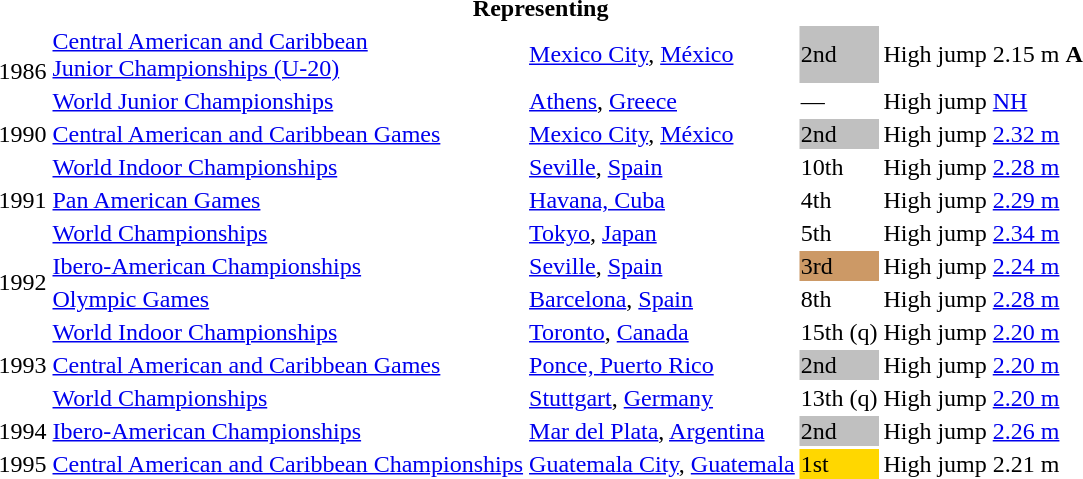<table>
<tr>
<th colspan="6">Representing </th>
</tr>
<tr>
<td rowspan=2>1986</td>
<td><a href='#'>Central American and Caribbean<br>Junior Championships (U-20)</a></td>
<td><a href='#'>Mexico City</a>, <a href='#'>México</a></td>
<td bgcolor=silver>2nd</td>
<td>High jump</td>
<td>2.15 m <strong>A</strong></td>
</tr>
<tr>
<td><a href='#'>World Junior Championships</a></td>
<td><a href='#'>Athens</a>, <a href='#'>Greece</a></td>
<td>—</td>
<td>High jump</td>
<td><a href='#'>NH</a></td>
</tr>
<tr>
<td>1990</td>
<td><a href='#'>Central American and Caribbean Games</a></td>
<td><a href='#'>Mexico City</a>, <a href='#'>México</a></td>
<td bgcolor=silver>2nd</td>
<td>High jump</td>
<td><a href='#'>2.32 m</a></td>
</tr>
<tr>
<td rowspan=3>1991</td>
<td><a href='#'>World Indoor Championships</a></td>
<td><a href='#'>Seville</a>, <a href='#'>Spain</a></td>
<td>10th</td>
<td>High jump</td>
<td><a href='#'>2.28 m</a></td>
</tr>
<tr>
<td><a href='#'>Pan American Games</a></td>
<td><a href='#'>Havana, Cuba</a></td>
<td>4th</td>
<td>High jump</td>
<td><a href='#'>2.29 m</a></td>
</tr>
<tr>
<td><a href='#'>World Championships</a></td>
<td><a href='#'>Tokyo</a>, <a href='#'>Japan</a></td>
<td>5th</td>
<td>High jump</td>
<td><a href='#'>2.34 m</a></td>
</tr>
<tr>
<td rowspan=2>1992</td>
<td><a href='#'>Ibero-American Championships</a></td>
<td><a href='#'>Seville</a>, <a href='#'>Spain</a></td>
<td bgcolor="cc9966">3rd</td>
<td>High jump</td>
<td><a href='#'>2.24 m</a></td>
</tr>
<tr>
<td><a href='#'>Olympic Games</a></td>
<td><a href='#'>Barcelona</a>, <a href='#'>Spain</a></td>
<td>8th</td>
<td>High jump</td>
<td><a href='#'>2.28 m</a></td>
</tr>
<tr>
<td rowspan=3>1993</td>
<td><a href='#'>World Indoor Championships</a></td>
<td><a href='#'>Toronto</a>, <a href='#'>Canada</a></td>
<td>15th (q)</td>
<td>High jump</td>
<td><a href='#'>2.20 m</a></td>
</tr>
<tr>
<td><a href='#'>Central American and Caribbean Games</a></td>
<td><a href='#'>Ponce, Puerto Rico</a></td>
<td bgcolor="silver">2nd</td>
<td>High jump</td>
<td><a href='#'>2.20 m</a></td>
</tr>
<tr>
<td><a href='#'>World Championships</a></td>
<td><a href='#'>Stuttgart</a>, <a href='#'>Germany</a></td>
<td>13th (q)</td>
<td>High jump</td>
<td><a href='#'>2.20 m</a></td>
</tr>
<tr>
<td>1994</td>
<td><a href='#'>Ibero-American Championships</a></td>
<td><a href='#'>Mar del Plata</a>, <a href='#'>Argentina</a></td>
<td bgcolor=silver>2nd</td>
<td>High jump</td>
<td><a href='#'>2.26 m</a></td>
</tr>
<tr>
<td>1995</td>
<td><a href='#'>Central American and Caribbean Championships</a></td>
<td><a href='#'>Guatemala City</a>, <a href='#'>Guatemala</a></td>
<td bgcolor=gold>1st</td>
<td>High jump</td>
<td>2.21 m</td>
</tr>
</table>
